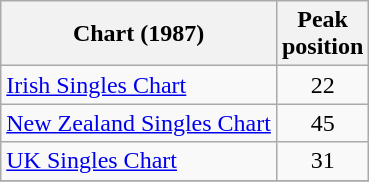<table class="wikitable sortable">
<tr>
<th>Chart (1987)</th>
<th>Peak<br>position</th>
</tr>
<tr>
<td><a href='#'>Irish Singles Chart</a></td>
<td style="text-align:center;">22</td>
</tr>
<tr>
<td><a href='#'>New Zealand Singles Chart</a></td>
<td style="text-align:center;">45</td>
</tr>
<tr>
<td><a href='#'>UK Singles Chart</a></td>
<td style="text-align:center;">31</td>
</tr>
<tr>
</tr>
</table>
